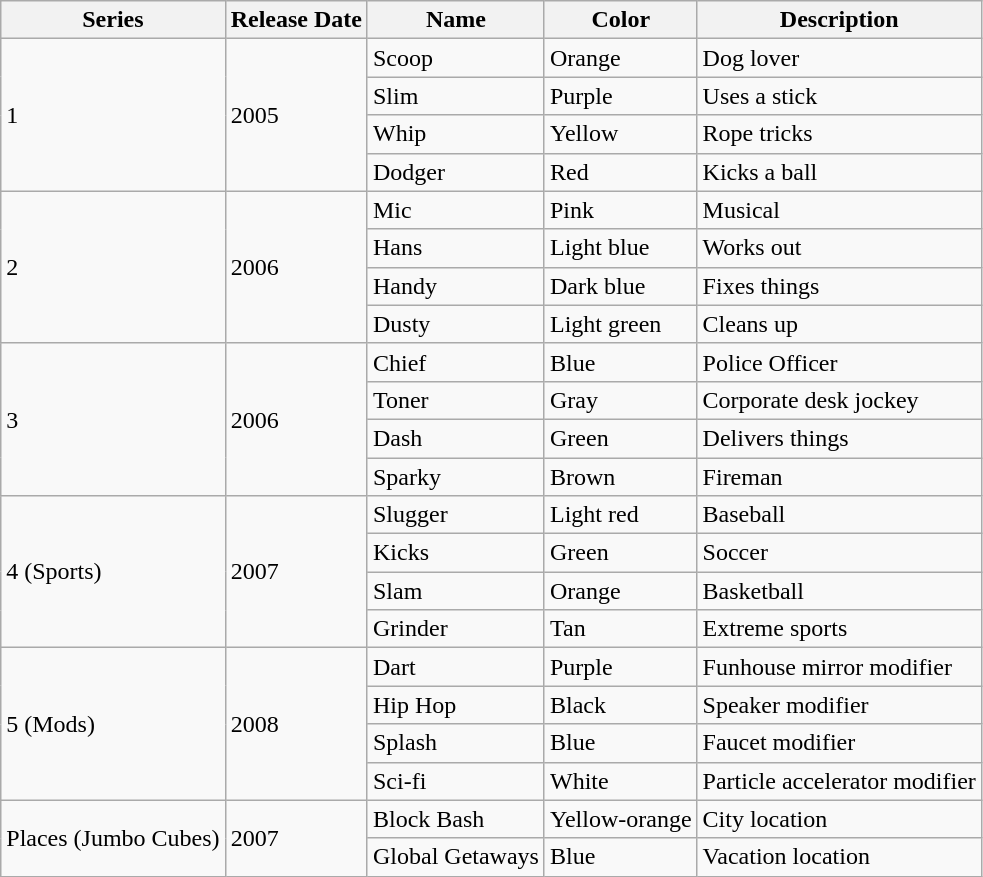<table class="wikitable">
<tr>
<th>Series</th>
<th>Release Date</th>
<th>Name</th>
<th>Color</th>
<th>Description</th>
</tr>
<tr>
<td rowspan="4">1</td>
<td rowspan="4">2005</td>
<td>Scoop</td>
<td>Orange</td>
<td>Dog lover</td>
</tr>
<tr>
<td>Slim</td>
<td>Purple</td>
<td>Uses a stick</td>
</tr>
<tr>
<td>Whip</td>
<td>Yellow</td>
<td>Rope tricks</td>
</tr>
<tr>
<td>Dodger</td>
<td>Red</td>
<td>Kicks a ball</td>
</tr>
<tr>
<td rowspan="4">2 </td>
<td rowspan="4">2006</td>
<td>Mic</td>
<td>Pink</td>
<td>Musical</td>
</tr>
<tr>
<td>Hans</td>
<td>Light blue</td>
<td>Works out</td>
</tr>
<tr>
<td>Handy</td>
<td>Dark blue</td>
<td>Fixes things</td>
</tr>
<tr>
<td>Dusty</td>
<td>Light green</td>
<td>Cleans up</td>
</tr>
<tr>
<td rowspan="4">3 </td>
<td rowspan="4">2006</td>
<td>Chief</td>
<td>Blue</td>
<td>Police Officer</td>
</tr>
<tr>
<td>Toner</td>
<td>Gray</td>
<td>Corporate desk jockey</td>
</tr>
<tr>
<td>Dash</td>
<td>Green</td>
<td>Delivers things</td>
</tr>
<tr>
<td>Sparky</td>
<td>Brown</td>
<td>Fireman</td>
</tr>
<tr>
<td rowspan="4">4 (Sports)</td>
<td rowspan="4">2007</td>
<td>Slugger</td>
<td>Light red</td>
<td>Baseball</td>
</tr>
<tr>
<td>Kicks</td>
<td>Green</td>
<td>Soccer</td>
</tr>
<tr>
<td>Slam</td>
<td>Orange</td>
<td>Basketball</td>
</tr>
<tr>
<td>Grinder</td>
<td>Tan</td>
<td>Extreme sports</td>
</tr>
<tr>
<td rowspan="4">5 (Mods)</td>
<td rowspan="4">2008</td>
<td>Dart</td>
<td>Purple</td>
<td>Funhouse mirror modifier</td>
</tr>
<tr>
<td>Hip Hop</td>
<td>Black</td>
<td>Speaker modifier</td>
</tr>
<tr>
<td>Splash</td>
<td>Blue</td>
<td>Faucet modifier</td>
</tr>
<tr>
<td>Sci-fi</td>
<td>White</td>
<td>Particle accelerator modifier</td>
</tr>
<tr>
<td rowspan="2">Places (Jumbo Cubes) </td>
<td rowspan="2">2007</td>
<td>Block Bash</td>
<td>Yellow-orange</td>
<td>City location</td>
</tr>
<tr>
<td>Global Getaways</td>
<td>Blue</td>
<td>Vacation location</td>
</tr>
</table>
